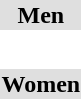<table>
<tr style="background:#dfdfdf;">
<td colspan="4" style="text-align:center;"><strong>Men</strong></td>
</tr>
<tr>
<th scope=row style="text-align:left"></th>
<td></td>
<td></td>
<td></td>
</tr>
<tr>
<th scope=row style="text-align:left"></th>
<td></td>
<td></td>
<td></td>
</tr>
<tr>
<th scope=row style="text-align:left"></th>
<td></td>
<td></td>
<td></td>
</tr>
<tr>
<th scope=row style="text-align:left"></th>
<td></td>
<td></td>
<td></td>
</tr>
<tr>
<th scope=row style="text-align:left"></th>
<td></td>
<td></td>
<td></td>
</tr>
<tr>
<th scope=row style="text-align:left"></th>
<td></td>
<td></td>
<td></td>
</tr>
<tr style="background:#dfdfdf;">
<td colspan="4" style="text-align:center;"><strong>Women</strong></td>
</tr>
<tr>
<th scope=row style="text-align:left"></th>
<td></td>
<td></td>
<td></td>
</tr>
<tr>
<th scope=row style="text-align:left"></th>
<td></td>
<td></td>
<td></td>
</tr>
<tr>
<th scope=row style="text-align:left"></th>
<td></td>
<td></td>
<td></td>
</tr>
<tr>
<th scope=row style="text-align:left"></th>
<td></td>
<td></td>
<td></td>
</tr>
</table>
